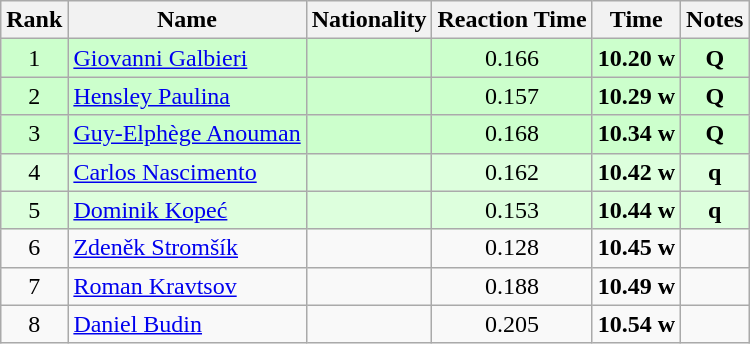<table class="wikitable sortable" style="text-align:center">
<tr>
<th>Rank</th>
<th>Name</th>
<th>Nationality</th>
<th>Reaction Time</th>
<th>Time</th>
<th>Notes</th>
</tr>
<tr bgcolor=ccffcc>
<td>1</td>
<td align=left><a href='#'>Giovanni Galbieri</a></td>
<td align=left></td>
<td>0.166</td>
<td><strong>10.20</strong> <strong>w</strong></td>
<td><strong>Q</strong></td>
</tr>
<tr bgcolor=ccffcc>
<td>2</td>
<td align=left><a href='#'>Hensley Paulina</a></td>
<td align=left></td>
<td>0.157</td>
<td><strong>10.29</strong> <strong>w</strong></td>
<td><strong>Q</strong></td>
</tr>
<tr bgcolor=ccffcc>
<td>3</td>
<td align=left><a href='#'>Guy-Elphège Anouman</a></td>
<td align=left></td>
<td>0.168</td>
<td><strong>10.34</strong> <strong>w</strong></td>
<td><strong>Q</strong></td>
</tr>
<tr bgcolor=ddffdd>
<td>4</td>
<td align=left><a href='#'>Carlos Nascimento</a></td>
<td align=left></td>
<td>0.162</td>
<td><strong>10.42</strong> <strong>w</strong></td>
<td><strong>q</strong></td>
</tr>
<tr bgcolor=ddffdd>
<td>5</td>
<td align=left><a href='#'>Dominik Kopeć</a></td>
<td align=left></td>
<td>0.153</td>
<td><strong>10.44</strong> <strong>w</strong></td>
<td><strong>q</strong></td>
</tr>
<tr>
<td>6</td>
<td align=left><a href='#'>Zdeněk Stromšík</a></td>
<td align=left></td>
<td>0.128</td>
<td><strong>10.45</strong> <strong>w</strong></td>
<td></td>
</tr>
<tr>
<td>7</td>
<td align=left><a href='#'>Roman Kravtsov</a></td>
<td align=left></td>
<td>0.188</td>
<td><strong>10.49</strong> <strong>w</strong></td>
<td></td>
</tr>
<tr>
<td>8</td>
<td align=left><a href='#'>Daniel Budin</a></td>
<td align=left></td>
<td>0.205</td>
<td><strong>10.54</strong> <strong>w</strong></td>
<td></td>
</tr>
</table>
